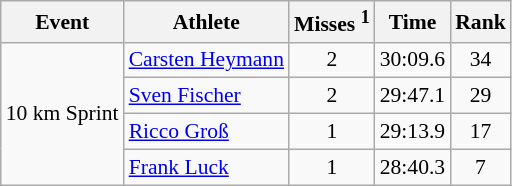<table class="wikitable" style="font-size:90%">
<tr>
<th>Event</th>
<th>Athlete</th>
<th>Misses <sup>1</sup></th>
<th>Time</th>
<th>Rank</th>
</tr>
<tr>
<td rowspan="4">10 km Sprint</td>
<td><a href='#'>Carsten Heymann</a></td>
<td align="center">2</td>
<td align="center">30:09.6</td>
<td align="center">34</td>
</tr>
<tr>
<td><a href='#'>Sven Fischer</a></td>
<td align="center">2</td>
<td align="center">29:47.1</td>
<td align="center">29</td>
</tr>
<tr>
<td><a href='#'>Ricco Groß</a></td>
<td align="center">1</td>
<td align="center">29:13.9</td>
<td align="center">17</td>
</tr>
<tr>
<td><a href='#'>Frank Luck</a></td>
<td align="center">1</td>
<td align="center">28:40.3</td>
<td align="center">7</td>
</tr>
</table>
